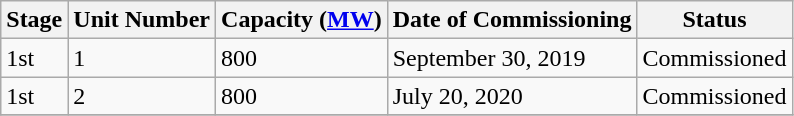<table class="wikitable">
<tr>
<th>Stage</th>
<th>Unit Number</th>
<th>Capacity (<a href='#'>MW</a>)</th>
<th>Date of Commissioning</th>
<th>Status</th>
</tr>
<tr>
<td>1st</td>
<td>1</td>
<td>800</td>
<td>September 30, 2019</td>
<td>Commissioned </td>
</tr>
<tr>
<td>1st</td>
<td>2</td>
<td>800</td>
<td>July 20, 2020</td>
<td>Commissioned </td>
</tr>
<tr>
</tr>
</table>
